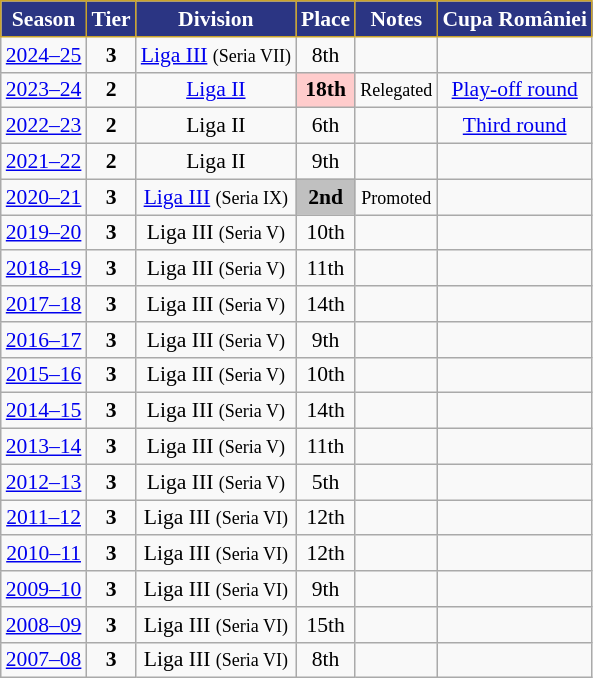<table class="wikitable" style="text-align:center; font-size:90%">
<tr>
<th style="background:#2b3583;color:#FFFFFF;border:1px solid #caa32b;">Season</th>
<th style="background:#2b3583;color:#FFFFFF;border:1px solid #caa32b;">Tier</th>
<th style="background:#2b3583;color:#FFFFFF;border:1px solid #caa32b;">Division</th>
<th style="background:#2b3583;color:#FFFFFF;border:1px solid #caa32b;">Place</th>
<th style="background:#2b3583;color:#FFFFFF;border:1px solid #caa32b;">Notes</th>
<th style="background:#2b3583;color:#FFFFFF;border:1px solid #caa32b;">Cupa României</th>
</tr>
<tr>
<td><a href='#'>2024–25</a></td>
<td><strong>3</strong></td>
<td><a href='#'>Liga III</a> <small>(Seria VII)</small></td>
<td>8th</td>
<td></td>
<td></td>
</tr>
<tr>
<td><a href='#'>2023–24</a></td>
<td><strong>2</strong></td>
<td><a href='#'>Liga II</a></td>
<td align=center bgcolor=FFCCCC><strong>18th</strong></td>
<td><small>Relegated</small></td>
<td><a href='#'>Play-off round</a></td>
</tr>
<tr>
<td><a href='#'>2022–23</a></td>
<td><strong>2</strong></td>
<td>Liga II</td>
<td>6th</td>
<td></td>
<td><a href='#'>Third round</a></td>
</tr>
<tr>
<td><a href='#'>2021–22</a></td>
<td><strong>2</strong></td>
<td>Liga II</td>
<td>9th</td>
<td></td>
<td></td>
</tr>
<tr>
<td><a href='#'>2020–21</a></td>
<td><strong>3</strong></td>
<td><a href='#'>Liga III</a> <small>(Seria IX)</small></td>
<td align=center bgcolor=silver><strong>2nd </strong></td>
<td><small>Promoted</small></td>
<td></td>
</tr>
<tr>
<td><a href='#'>2019–20</a></td>
<td><strong>3</strong></td>
<td>Liga III <small>(Seria V)</small></td>
<td>10th</td>
<td></td>
<td></td>
</tr>
<tr>
<td><a href='#'>2018–19</a></td>
<td><strong>3</strong></td>
<td>Liga III <small>(Seria V)</small></td>
<td>11th</td>
<td></td>
</tr>
<tr>
<td><a href='#'>2017–18</a></td>
<td><strong>3</strong></td>
<td>Liga III <small>(Seria V)</small></td>
<td>14th</td>
<td></td>
<td></td>
</tr>
<tr>
<td><a href='#'>2016–17</a></td>
<td><strong>3</strong></td>
<td>Liga III <small>(Seria V)</small></td>
<td>9th</td>
<td></td>
<td></td>
</tr>
<tr>
<td><a href='#'>2015–16</a></td>
<td><strong>3</strong></td>
<td>Liga III <small>(Seria V)</small></td>
<td>10th</td>
<td></td>
<td></td>
</tr>
<tr>
<td><a href='#'>2014–15</a></td>
<td><strong>3</strong></td>
<td>Liga III <small>(Seria V)</small></td>
<td>14th</td>
<td></td>
<td></td>
</tr>
<tr>
<td><a href='#'>2013–14</a></td>
<td><strong>3</strong></td>
<td>Liga III <small>(Seria V)</small></td>
<td>11th</td>
<td></td>
<td></td>
</tr>
<tr>
<td><a href='#'>2012–13</a></td>
<td><strong>3</strong></td>
<td>Liga III <small>(Seria V)</small></td>
<td>5th</td>
<td></td>
<td></td>
</tr>
<tr>
<td><a href='#'>2011–12</a></td>
<td><strong>3</strong></td>
<td>Liga III <small>(Seria VI)</small></td>
<td>12th</td>
<td></td>
<td></td>
</tr>
<tr>
<td><a href='#'>2010–11</a></td>
<td><strong>3</strong></td>
<td>Liga III <small>(Seria VI)</small></td>
<td>12th</td>
<td></td>
<td></td>
</tr>
<tr>
<td><a href='#'>2009–10</a></td>
<td><strong>3</strong></td>
<td>Liga III <small>(Seria VI)</small></td>
<td>9th</td>
<td></td>
<td></td>
</tr>
<tr>
<td><a href='#'>2008–09</a></td>
<td><strong>3</strong></td>
<td>Liga III <small>(Seria VI)</small></td>
<td>15th</td>
<td></td>
<td></td>
</tr>
<tr>
<td><a href='#'>2007–08</a></td>
<td><strong>3</strong></td>
<td>Liga III <small>(Seria VI)</small></td>
<td>8th</td>
<td></td>
<td></td>
</tr>
</table>
